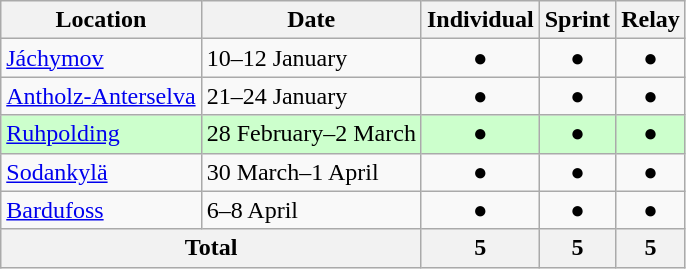<table class="wikitable" border="1">
<tr>
<th>Location</th>
<th>Date</th>
<th>Individual</th>
<th>Sprint</th>
<th>Relay</th>
</tr>
<tr align=center>
<td align=left> <a href='#'>Jáchymov</a></td>
<td align=left>10–12 January</td>
<td>●</td>
<td>●</td>
<td>●</td>
</tr>
<tr align=center>
<td align=left> <a href='#'>Antholz-Anterselva</a></td>
<td align=left>21–24 January</td>
<td>●</td>
<td>●</td>
<td>●</td>
</tr>
<tr align=center style="background:#ccffcc">
<td align=left> <a href='#'>Ruhpolding</a></td>
<td align=left>28 February–2 March</td>
<td>●</td>
<td>●</td>
<td>●</td>
</tr>
<tr align=center>
<td align=left> <a href='#'>Sodankylä</a></td>
<td align=left>30 March–1 April</td>
<td>●</td>
<td>●</td>
<td>●</td>
</tr>
<tr align=center>
<td align=left> <a href='#'>Bardufoss</a></td>
<td align=left>6–8 April</td>
<td>●</td>
<td>●</td>
<td>●</td>
</tr>
<tr align=center>
<th colspan="2">Total</th>
<th>5</th>
<th>5</th>
<th>5</th>
</tr>
</table>
